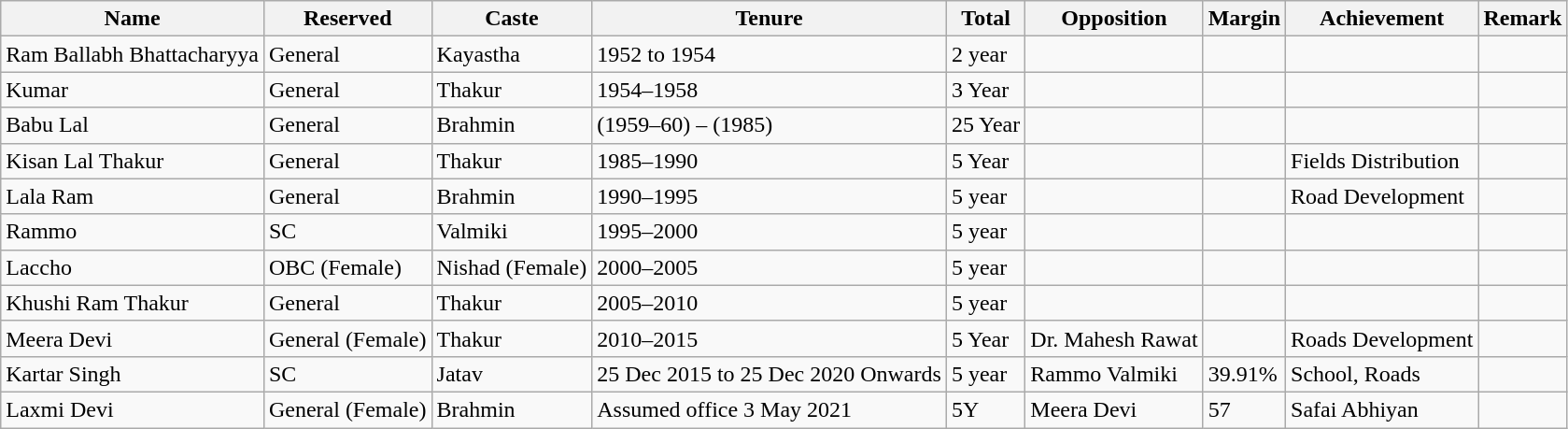<table class="wikitable sortable plainrowheaders">
<tr align=center>
<th>Name</th>
<th>Reserved</th>
<th>Caste</th>
<th>Tenure</th>
<th>Total</th>
<th>Opposition</th>
<th>Margin</th>
<th>Achievement</th>
<th>Remark</th>
</tr>
<tr>
<td>Ram Ballabh Bhattacharyya</td>
<td>General</td>
<td>Kayastha</td>
<td>1952 to 1954</td>
<td>2 year</td>
<td></td>
<td></td>
<td></td>
<td></td>
</tr>
<tr>
<td>Kumar</td>
<td>General</td>
<td>Thakur</td>
<td>1954–1958</td>
<td>3 Year</td>
<td></td>
<td></td>
<td></td>
<td></td>
</tr>
<tr>
<td>Babu Lal</td>
<td>General</td>
<td>Brahmin</td>
<td>(1959–60) – (1985)</td>
<td>25 Year</td>
<td></td>
<td></td>
<td></td>
<td></td>
</tr>
<tr>
<td>Kisan Lal Thakur</td>
<td>General</td>
<td>Thakur</td>
<td>1985–1990</td>
<td>5 Year</td>
<td></td>
<td></td>
<td>Fields Distribution</td>
<td></td>
</tr>
<tr>
<td>Lala Ram</td>
<td>General</td>
<td>Brahmin</td>
<td>1990–1995</td>
<td>5 year</td>
<td></td>
<td></td>
<td>Road Development</td>
<td></td>
</tr>
<tr>
<td>Rammo</td>
<td>SC</td>
<td>Valmiki</td>
<td>1995–2000</td>
<td>5 year</td>
<td></td>
<td></td>
<td></td>
<td></td>
</tr>
<tr>
<td>Laccho</td>
<td>OBC (Female)</td>
<td>Nishad (Female)</td>
<td>2000–2005</td>
<td>5 year</td>
<td></td>
<td></td>
<td></td>
<td></td>
</tr>
<tr>
<td>Khushi Ram Thakur</td>
<td>General</td>
<td>Thakur</td>
<td>2005–2010</td>
<td>5 year</td>
<td></td>
<td></td>
<td></td>
<td></td>
</tr>
<tr>
<td>Meera Devi</td>
<td>General (Female)</td>
<td>Thakur</td>
<td>2010–2015</td>
<td>5 Year</td>
<td>Dr. Mahesh Rawat</td>
<td></td>
<td>Roads Development</td>
<td></td>
</tr>
<tr>
<td>Kartar Singh</td>
<td>SC</td>
<td>Jatav</td>
<td>25 Dec 2015 to 25 Dec 2020 Onwards</td>
<td>5 year</td>
<td>Rammo Valmiki</td>
<td>39.91%</td>
<td>School, Roads</td>
<td></td>
</tr>
<tr>
<td>Laxmi Devi</td>
<td>General (Female)</td>
<td>Brahmin</td>
<td>Assumed office 3 May 2021 </td>
<td>5Y</td>
<td>Meera Devi</td>
<td>57</td>
<td>Safai Abhiyan</td>
<td></td>
</tr>
</table>
